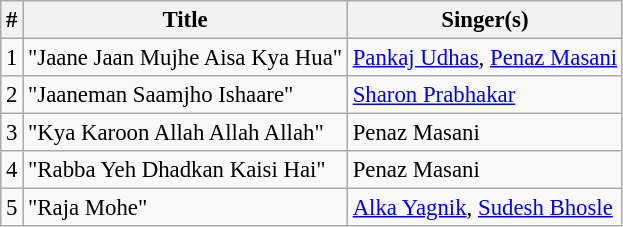<table class="wikitable" style="font-size:95%;">
<tr>
<th>#</th>
<th>Title</th>
<th>Singer(s)</th>
</tr>
<tr>
<td>1</td>
<td>"Jaane Jaan Mujhe Aisa Kya Hua"</td>
<td><a href='#'>Pankaj Udhas</a>, <a href='#'>Penaz Masani</a></td>
</tr>
<tr>
<td>2</td>
<td>"Jaaneman Saamjho Ishaare"</td>
<td><a href='#'>Sharon Prabhakar</a></td>
</tr>
<tr>
<td>3</td>
<td>"Kya Karoon Allah Allah Allah"</td>
<td>Penaz Masani</td>
</tr>
<tr>
<td>4</td>
<td>"Rabba Yeh Dhadkan Kaisi Hai"</td>
<td>Penaz Masani</td>
</tr>
<tr>
<td>5</td>
<td>"Raja Mohe"</td>
<td><a href='#'>Alka Yagnik</a>, <a href='#'>Sudesh Bhosle</a></td>
</tr>
</table>
